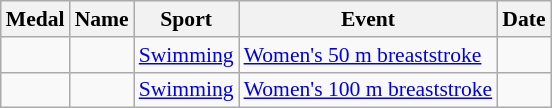<table class="wikitable sortable" style="font-size:90%">
<tr>
<th>Medal</th>
<th>Name</th>
<th>Sport</th>
<th>Event</th>
<th>Date</th>
</tr>
<tr>
<td></td>
<td></td>
<td><a href='#'>Swimming</a></td>
<td><a href='#'>Women's 50 m breaststroke</a></td>
<td></td>
</tr>
<tr>
<td></td>
<td></td>
<td><a href='#'>Swimming</a></td>
<td><a href='#'>Women's 100 m breaststroke</a></td>
<td></td>
</tr>
</table>
